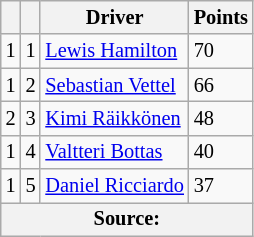<table class="wikitable" style="font-size: 85%;">
<tr>
<th></th>
<th></th>
<th>Driver</th>
<th>Points</th>
</tr>
<tr>
<td align="left"> 1</td>
<td align="center">1</td>
<td data-sort-value="HAM"> <a href='#'>Lewis Hamilton</a></td>
<td align="left">70</td>
</tr>
<tr>
<td align="left"> 1</td>
<td align="center">2</td>
<td data-sort-value="VET"> <a href='#'>Sebastian Vettel</a></td>
<td align="left">66</td>
</tr>
<tr>
<td align="left"> 2</td>
<td align="center">3</td>
<td data-sort-value="RAI"> <a href='#'>Kimi Räikkönen</a></td>
<td align="left">48</td>
</tr>
<tr>
<td align="left"> 1</td>
<td align="center">4</td>
<td data-sort-value="BOT"> <a href='#'>Valtteri Bottas</a></td>
<td align="left">40</td>
</tr>
<tr>
<td align="left"> 1</td>
<td align="center">5</td>
<td data-sort-value="RIC"> <a href='#'>Daniel Ricciardo</a></td>
<td align="left">37</td>
</tr>
<tr>
<th colspan="4">Source:</th>
</tr>
</table>
